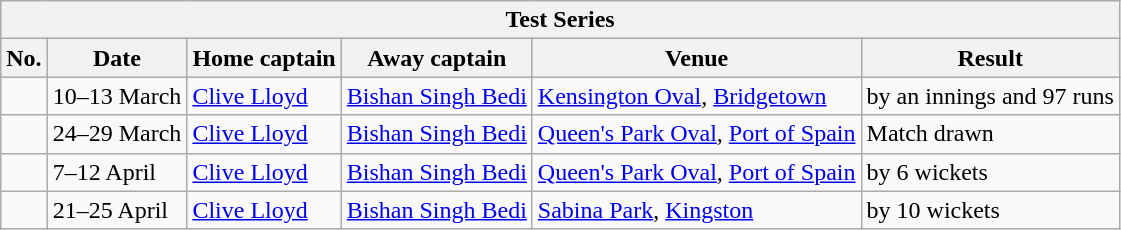<table class="wikitable">
<tr>
<th colspan="9">Test Series</th>
</tr>
<tr>
<th>No.</th>
<th>Date</th>
<th>Home captain</th>
<th>Away captain</th>
<th>Venue</th>
<th>Result</th>
</tr>
<tr>
<td></td>
<td>10–13 March</td>
<td><a href='#'>Clive Lloyd</a></td>
<td><a href='#'>Bishan Singh Bedi</a></td>
<td><a href='#'>Kensington Oval</a>, <a href='#'>Bridgetown</a></td>
<td> by an innings and 97 runs</td>
</tr>
<tr>
<td></td>
<td>24–29 March</td>
<td><a href='#'>Clive Lloyd</a></td>
<td><a href='#'>Bishan Singh Bedi</a></td>
<td><a href='#'>Queen's Park Oval</a>, <a href='#'>Port of Spain</a></td>
<td>Match drawn</td>
</tr>
<tr>
<td></td>
<td>7–12 April</td>
<td><a href='#'>Clive Lloyd</a></td>
<td><a href='#'>Bishan Singh Bedi</a></td>
<td><a href='#'>Queen's Park Oval</a>, <a href='#'>Port of Spain</a></td>
<td> by 6 wickets</td>
</tr>
<tr>
<td></td>
<td>21–25 April</td>
<td><a href='#'>Clive Lloyd</a></td>
<td><a href='#'>Bishan Singh Bedi</a></td>
<td><a href='#'>Sabina Park</a>, <a href='#'>Kingston</a></td>
<td> by 10 wickets</td>
</tr>
</table>
